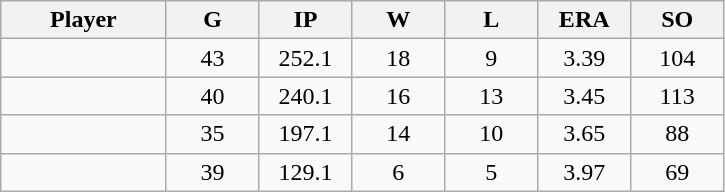<table class="wikitable sortable">
<tr>
<th bgcolor="#DDDDFF" width="16%">Player</th>
<th bgcolor="#DDDDFF" width="9%">G</th>
<th bgcolor="#DDDDFF" width="9%">IP</th>
<th bgcolor="#DDDDFF" width="9%">W</th>
<th bgcolor="#DDDDFF" width="9%">L</th>
<th bgcolor="#DDDDFF" width="9%">ERA</th>
<th bgcolor="#DDDDFF" width="9%">SO</th>
</tr>
<tr align="center">
<td></td>
<td>43</td>
<td>252.1</td>
<td>18</td>
<td>9</td>
<td>3.39</td>
<td>104</td>
</tr>
<tr align="center">
<td></td>
<td>40</td>
<td>240.1</td>
<td>16</td>
<td>13</td>
<td>3.45</td>
<td>113</td>
</tr>
<tr align="center">
<td></td>
<td>35</td>
<td>197.1</td>
<td>14</td>
<td>10</td>
<td>3.65</td>
<td>88</td>
</tr>
<tr align="center">
<td></td>
<td>39</td>
<td>129.1</td>
<td>6</td>
<td>5</td>
<td>3.97</td>
<td>69</td>
</tr>
</table>
